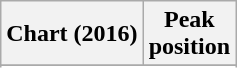<table class="wikitable sortable plainrowheaders" style="text-align:center">
<tr>
<th scope="col">Chart (2016)</th>
<th scope="col">Peak<br>position</th>
</tr>
<tr>
</tr>
<tr>
</tr>
<tr>
</tr>
</table>
